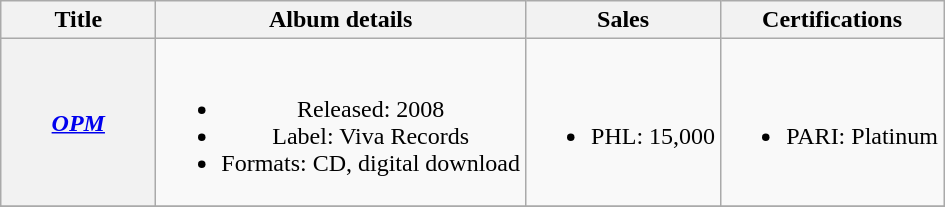<table class="wikitable plainrowheaders" style="text-align:center;">
<tr>
<th style="width:6em;">Title</th>
<th>Album details</th>
<th>Sales</th>
<th>Certifications</th>
</tr>
<tr>
<th scope="row"><em><a href='#'>OPM</a></em></th>
<td><br><ul><li>Released: 2008</li><li>Label: Viva Records</li><li>Formats: CD, digital download</li></ul></td>
<td><br><ul><li>PHL: 15,000</li></ul></td>
<td><br><ul><li>PARI: Platinum</li></ul></td>
</tr>
<tr>
</tr>
</table>
